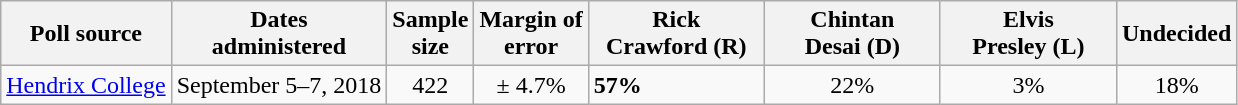<table class="wikitable">
<tr>
<th>Poll source</th>
<th>Dates<br>administered</th>
<th>Sample<br>size</th>
<th>Margin of<br>error</th>
<th style="width:110px;">Rick<br>Crawford (R)</th>
<th style="width:110px;">Chintan<br>Desai (D)</th>
<th style="width:110px;">Elvis<br>Presley (L)</th>
<th>Undecided</th>
</tr>
<tr>
<td><a href='#'>Hendrix College</a></td>
<td align=center>September 5–7, 2018</td>
<td align=center>422</td>
<td align=center>± 4.7%</td>
<td><strong>57%</strong></td>
<td align=center>22%</td>
<td align=center>3%</td>
<td align=center>18%</td>
</tr>
</table>
